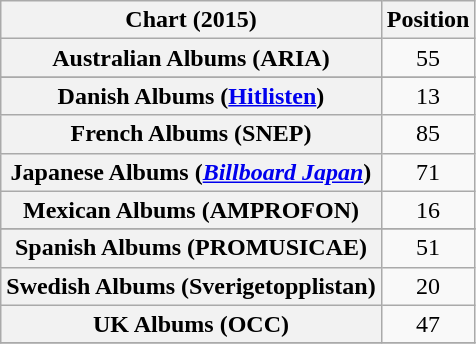<table class="wikitable sortable plainrowheaders" style="text-align:center">
<tr>
<th scope="col">Chart (2015)</th>
<th scope="col">Position</th>
</tr>
<tr>
<th scope="row">Australian Albums (ARIA)</th>
<td>55</td>
</tr>
<tr>
</tr>
<tr>
<th scope="row">Danish Albums (<a href='#'>Hitlisten</a>)</th>
<td>13</td>
</tr>
<tr>
<th scope="row">French Albums (SNEP)</th>
<td>85</td>
</tr>
<tr>
<th scope="row">Japanese Albums (<em><a href='#'>Billboard Japan</a></em>)</th>
<td>71</td>
</tr>
<tr>
<th scope="row">Mexican Albums (AMPROFON)</th>
<td>16</td>
</tr>
<tr>
</tr>
<tr>
<th scope="row">Spanish Albums (PROMUSICAE)</th>
<td>51</td>
</tr>
<tr>
<th scope="row">Swedish Albums (Sverigetopplistan)</th>
<td>20</td>
</tr>
<tr>
<th scope="row">UK Albums (OCC)</th>
<td>47</td>
</tr>
<tr>
</tr>
</table>
